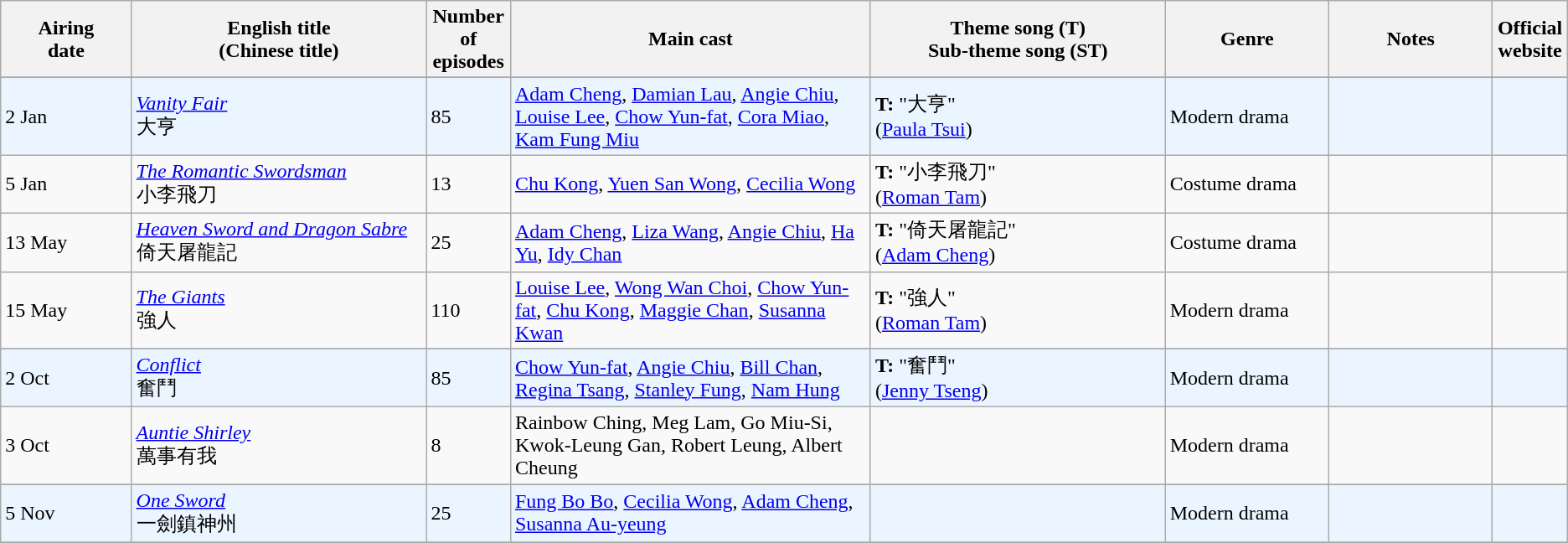<table class="wikitable">
<tr>
<th align=center width=8% bgcolor="silver">Airing<br>date</th>
<th align=center width=18% bgcolor="silver">English title <br> (Chinese title)</th>
<th align=center width=5% bgcolor="silver">Number of episodes</th>
<th align=center width=22% bgcolor="silver">Main cast</th>
<th align=center width=18% bgcolor="silver">Theme song (T) <br>Sub-theme song (ST)</th>
<th align=center width=10% bgcolor="silver">Genre</th>
<th align=center width=10% bgcolor="silver">Notes</th>
<th align=center width=1% bgcolor="silver">Official website</th>
</tr>
<tr>
</tr>
<tr ---- bgcolor="#ebf5ff">
<td>2 Jan</td>
<td><em><a href='#'>Vanity Fair</a></em> <br> 大亨</td>
<td>85</td>
<td><a href='#'>Adam Cheng</a>, <a href='#'>Damian Lau</a>, <a href='#'>Angie Chiu</a>, <a href='#'>Louise Lee</a>, <a href='#'>Chow Yun-fat</a>, <a href='#'>Cora Miao</a>, <a href='#'>Kam Fung Miu</a></td>
<td><strong>T:</strong> "大亨" <br>(<a href='#'>Paula Tsui</a>)</td>
<td>Modern drama</td>
<td></td>
<td></td>
</tr>
<tr>
<td>5 Jan</td>
<td><em><a href='#'>The Romantic Swordsman</a></em> <br> 小李飛刀</td>
<td>13</td>
<td><a href='#'>Chu Kong</a>, <a href='#'>Yuen San Wong</a>, <a href='#'>Cecilia Wong</a></td>
<td><strong>T:</strong> "小李飛刀" <br>(<a href='#'>Roman Tam</a>)</td>
<td>Costume drama</td>
<td></td>
<td></td>
</tr>
<tr>
<td>13 May</td>
<td><em><a href='#'>Heaven Sword and Dragon Sabre</a></em> <br> 倚天屠龍記</td>
<td>25</td>
<td><a href='#'>Adam Cheng</a>, <a href='#'>Liza Wang</a>, <a href='#'>Angie Chiu</a>, <a href='#'>Ha Yu</a>, <a href='#'>Idy Chan</a></td>
<td><strong>T:</strong> "倚天屠龍記" <br>(<a href='#'>Adam Cheng</a>)</td>
<td>Costume drama</td>
<td></td>
<td></td>
</tr>
<tr>
<td>15 May</td>
<td><em><a href='#'>The Giants</a></em> <br> 強人</td>
<td>110</td>
<td><a href='#'>Louise Lee</a>, <a href='#'>Wong Wan Choi</a>, <a href='#'>Chow Yun-fat</a>, <a href='#'>Chu Kong</a>, <a href='#'>Maggie Chan</a>, <a href='#'>Susanna Kwan</a></td>
<td><strong>T:</strong> "強人" <br>(<a href='#'>Roman Tam</a>)</td>
<td>Modern drama</td>
<td></td>
<td></td>
</tr>
<tr>
</tr>
<tr ---- bgcolor="#ebf5ff">
<td>2 Oct</td>
<td><em><a href='#'>Conflict</a></em> <br> 奮鬥</td>
<td>85</td>
<td><a href='#'>Chow Yun-fat</a>, <a href='#'>Angie Chiu</a>, <a href='#'>Bill Chan</a>, <a href='#'>Regina Tsang</a>, <a href='#'>Stanley Fung</a>, <a href='#'>Nam Hung</a></td>
<td><strong>T:</strong> "奮鬥" <br>(<a href='#'>Jenny Tseng</a>)</td>
<td>Modern drama</td>
<td></td>
<td></td>
</tr>
<tr>
<td>3 Oct</td>
<td><em><a href='#'>Auntie Shirley</a></em> <br> 萬事有我</td>
<td>8</td>
<td>Rainbow Ching, Meg Lam, Go Miu-Si, Kwok-Leung Gan, Robert Leung, Albert Cheung</td>
<td></td>
<td>Modern drama</td>
<td></td>
<td></td>
</tr>
<tr>
</tr>
<tr ---- bgcolor="#ebf5ff">
<td>5 Nov</td>
<td><em><a href='#'>One Sword</a></em> <br> 一劍鎮神州</td>
<td>25</td>
<td><a href='#'>Fung Bo Bo</a>, <a href='#'>Cecilia Wong</a>, <a href='#'>Adam Cheng</a>, <a href='#'>Susanna Au-yeung</a></td>
<td></td>
<td>Modern drama</td>
<td></td>
<td></td>
</tr>
<tr>
</tr>
</table>
